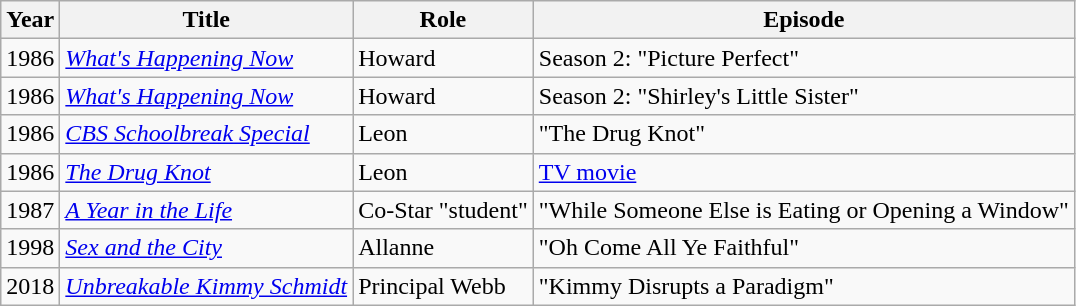<table class="wikitable">
<tr>
<th>Year</th>
<th>Title</th>
<th>Role</th>
<th>Episode</th>
</tr>
<tr>
<td>1986</td>
<td><a href='#'><em>What's Happening Now</em></a></td>
<td>Howard</td>
<td>Season 2: "Picture Perfect"</td>
</tr>
<tr>
<td>1986</td>
<td><a href='#'><em>What's Happening Now</em></a></td>
<td>Howard</td>
<td>Season 2: "Shirley's Little Sister"</td>
</tr>
<tr>
<td>1986</td>
<td><em><a href='#'>CBS Schoolbreak Special</a></em></td>
<td>Leon</td>
<td>"The Drug Knot"</td>
</tr>
<tr>
<td>1986</td>
<td><em><a href='#'>The Drug Knot</a></em></td>
<td>Leon</td>
<td><a href='#'>TV movie</a></td>
</tr>
<tr>
<td>1987</td>
<td><em><a href='#'>A Year in the Life</a></em></td>
<td>Co-Star "student"</td>
<td>"While Someone Else is Eating or Opening a Window"</td>
</tr>
<tr>
<td>1998</td>
<td><em><a href='#'>Sex and the City</a></em></td>
<td>Allanne</td>
<td>"Oh Come All Ye Faithful"</td>
</tr>
<tr>
<td>2018</td>
<td><em><a href='#'>Unbreakable Kimmy Schmidt</a></em></td>
<td>Principal Webb</td>
<td>"Kimmy Disrupts a Paradigm"</td>
</tr>
</table>
